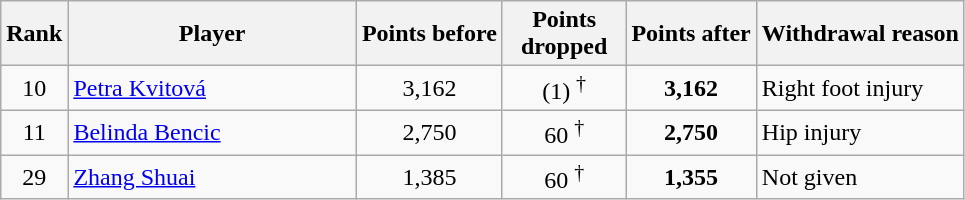<table class="wikitable sortable">
<tr>
<th>Rank</th>
<th style="width:185px;">Player</th>
<th>Points before</th>
<th style="width:75px;">Points dropped</th>
<th>Points after</th>
<th>Withdrawal reason</th>
</tr>
<tr>
<td style="text-align:center;">10</td>
<td> <a href='#'>Petra Kvitová</a></td>
<td style="text-align:center;">3,162</td>
<td style="text-align:center;">(1) <sup>†</sup></td>
<td style="text-align:center;"><strong>3,162</strong></td>
<td>Right foot injury</td>
</tr>
<tr>
<td style="text-align:center;">11</td>
<td> <a href='#'>Belinda Bencic</a></td>
<td style="text-align:center;">2,750</td>
<td style="text-align:center;">60 <sup>†</sup></td>
<td style="text-align:center;"><strong>2,750</strong></td>
<td>Hip injury</td>
</tr>
<tr>
<td style="text-align:center;">29</td>
<td> <a href='#'>Zhang Shuai</a></td>
<td style="text-align:center;">1,385</td>
<td style="text-align:center;">60 <sup>†</sup></td>
<td style="text-align:center;"><strong>1,355</strong></td>
<td>Not given</td>
</tr>
</table>
